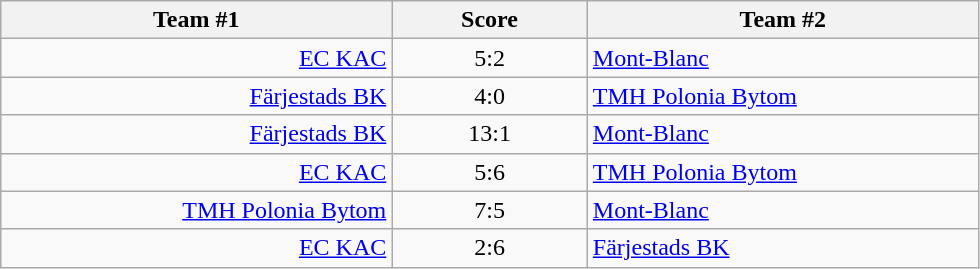<table class="wikitable" style="text-align: center;">
<tr>
<th width=22%>Team #1</th>
<th width=11%>Score</th>
<th width=22%>Team #2</th>
</tr>
<tr>
<td style="text-align: right;"><a href='#'>EC KAC</a> </td>
<td>5:2</td>
<td style="text-align: left;"> <a href='#'>Mont-Blanc</a></td>
</tr>
<tr>
<td style="text-align: right;"><a href='#'>Färjestads BK</a> </td>
<td>4:0</td>
<td style="text-align: left;"> <a href='#'>TMH Polonia Bytom</a></td>
</tr>
<tr>
<td style="text-align: right;"><a href='#'>Färjestads BK</a> </td>
<td>13:1</td>
<td style="text-align: left;"> <a href='#'>Mont-Blanc</a></td>
</tr>
<tr>
<td style="text-align: right;"><a href='#'>EC KAC</a> </td>
<td>5:6</td>
<td style="text-align: left;"> <a href='#'>TMH Polonia Bytom</a></td>
</tr>
<tr>
<td style="text-align: right;"><a href='#'>TMH Polonia Bytom</a> </td>
<td>7:5</td>
<td style="text-align: left;"> <a href='#'>Mont-Blanc</a></td>
</tr>
<tr>
<td style="text-align: right;"><a href='#'>EC KAC</a> </td>
<td>2:6</td>
<td style="text-align: left;"> <a href='#'>Färjestads BK</a></td>
</tr>
</table>
